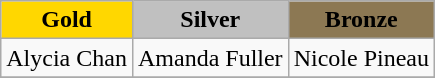<table class="wikitable">
<tr>
<th style="background-color:#FFD700">Gold</th>
<th style="background-color:#C0C0C0">Silver</th>
<th style="background-color:#8C7853">Bronze</th>
</tr>
<tr>
<td> Alycia Chan</td>
<td> Amanda Fuller</td>
<td> Nicole Pineau</td>
</tr>
<tr>
</tr>
</table>
